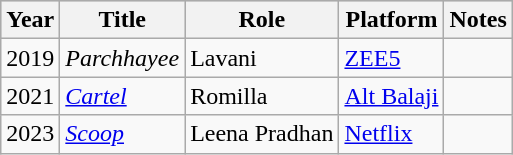<table class="wikitable" border="1">
<tr style="background:#ccc;">
<th>Year</th>
<th>Title</th>
<th>Role</th>
<th>Platform</th>
<th>Notes</th>
</tr>
<tr>
<td>2019</td>
<td><em>Parchhayee</em></td>
<td>Lavani</td>
<td><a href='#'>ZEE5</a></td>
<td></td>
</tr>
<tr>
<td>2021</td>
<td><em><a href='#'>Cartel</a></em></td>
<td>Romilla</td>
<td><a href='#'>Alt Balaji</a></td>
<td></td>
</tr>
<tr>
<td>2023</td>
<td><em><a href='#'>Scoop</a></em></td>
<td>Leena Pradhan</td>
<td><a href='#'>Netflix</a></td>
<td></td>
</tr>
</table>
